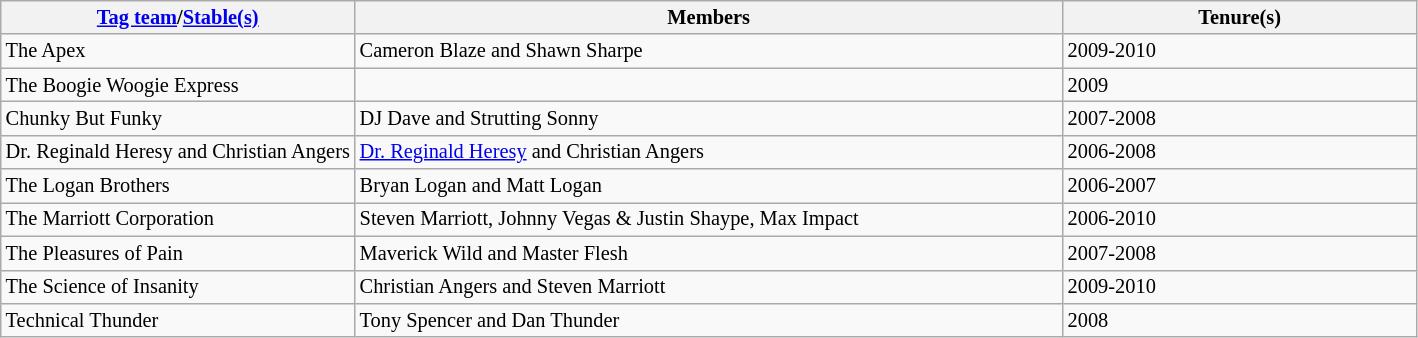<table style="font-size: 85%; text-align: left;" class="wikitable">
<tr>
<th width="25%"><a href='#'>Tag team</a>/<a href='#'>Stable(s)</a></th>
<th width="50%">Members</th>
<th width="25%">Tenure(s)</th>
</tr>
<tr>
<td>The Apex</td>
<td>Cameron Blaze and Shawn Sharpe</td>
<td>2009-2010</td>
</tr>
<tr>
<td>The Boogie Woogie Express</td>
<td></td>
<td>2009</td>
</tr>
<tr>
<td>Chunky But Funky</td>
<td>DJ Dave and Strutting Sonny</td>
<td>2007-2008</td>
</tr>
<tr>
<td>Dr. Reginald Heresy and Christian Angers</td>
<td><a href='#'>Dr. Reginald Heresy</a> and Christian Angers</td>
<td>2006-2008</td>
</tr>
<tr>
<td>The Logan Brothers</td>
<td>Bryan Logan and Matt Logan</td>
<td>2006-2007</td>
</tr>
<tr>
<td>The Marriott Corporation</td>
<td>Steven Marriott, Johnny Vegas & Justin Shaype, Max Impact</td>
<td>2006-2010</td>
</tr>
<tr>
<td>The Pleasures of Pain</td>
<td>Maverick Wild and Master Flesh</td>
<td>2007-2008</td>
</tr>
<tr>
<td>The Science of Insanity</td>
<td>Christian Angers and Steven Marriott</td>
<td>2009-2010</td>
</tr>
<tr>
<td>Technical Thunder</td>
<td>Tony Spencer and Dan Thunder</td>
<td>2008</td>
</tr>
</table>
